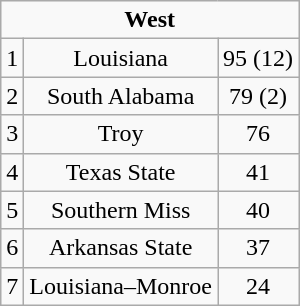<table class="wikitable" style="display: inline-table;">
<tr align="center">
<td align="center" Colspan="3"><strong>West</strong><br></td>
</tr>
<tr align="center">
<td>1</td>
<td>Louisiana</td>
<td>95 (12)</td>
</tr>
<tr align="center">
<td>2</td>
<td>South Alabama</td>
<td>79 (2)</td>
</tr>
<tr align="center">
<td>3</td>
<td>Troy</td>
<td>76</td>
</tr>
<tr align="center">
<td>4</td>
<td>Texas State</td>
<td>41</td>
</tr>
<tr align="center">
<td>5</td>
<td>Southern Miss</td>
<td>40</td>
</tr>
<tr align="center">
<td>6</td>
<td>Arkansas State</td>
<td>37</td>
</tr>
<tr align="center">
<td>7</td>
<td>Louisiana–Monroe</td>
<td>24</td>
</tr>
</table>
